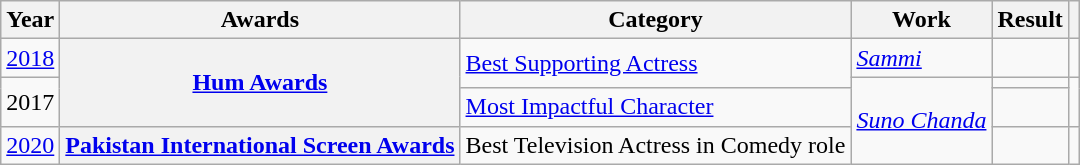<table class="wikitable plainrowheaders">
<tr>
<th>Year</th>
<th>Awards</th>
<th>Category</th>
<th>Work</th>
<th>Result</th>
<th></th>
</tr>
<tr>
<td><a href='#'>2018</a></td>
<th rowspan=3 scope=row><a href='#'>Hum Awards</a></th>
<td rowspan=2><a href='#'>Best Supporting Actress</a></td>
<td><em><a href='#'>Sammi</a></em></td>
<td></td>
<td></td>
</tr>
<tr>
<td rowspan=2>2017</td>
<td rowspan=3><em><a href='#'>Suno Chanda</a></em></td>
<td></td>
<td rowspan=2></td>
</tr>
<tr>
<td><a href='#'>Most Impactful Character</a></td>
<td></td>
</tr>
<tr>
<td><a href='#'>2020</a></td>
<th scope=row><a href='#'>Pakistan International Screen Awards</a></th>
<td>Best Television Actress in Comedy role</td>
<td></td>
<td></td>
</tr>
</table>
